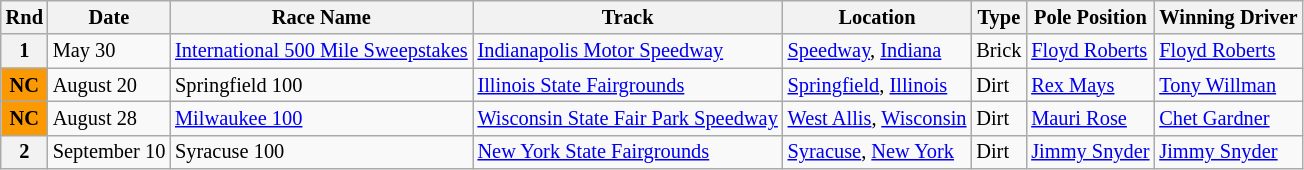<table class="wikitable" style="font-size:85%">
<tr>
<th>Rnd</th>
<th>Date</th>
<th>Race Name</th>
<th>Track</th>
<th>Location</th>
<th>Type</th>
<th>Pole Position</th>
<th>Winning Driver</th>
</tr>
<tr>
<th>1</th>
<td>May 30</td>
<td> <a href='#'>International 500 Mile Sweepstakes</a></td>
<td><a href='#'>Indianapolis Motor Speedway</a></td>
<td><a href='#'>Speedway</a>, <a href='#'>Indiana</a></td>
<td>Brick</td>
<td> <a href='#'>Floyd Roberts</a></td>
<td> <a href='#'>Floyd Roberts</a></td>
</tr>
<tr>
<th style="background:#fb9902; text-align:center;"><strong>NC</strong></th>
<td>August 20</td>
<td> Springfield 100</td>
<td><a href='#'>Illinois State Fairgrounds</a></td>
<td><a href='#'>Springfield</a>, <a href='#'>Illinois</a></td>
<td>Dirt</td>
<td> <a href='#'>Rex Mays</a></td>
<td> <a href='#'>Tony Willman</a></td>
</tr>
<tr>
<th style="background:#fb9902; text-align:center;"><strong>NC</strong></th>
<td>August 28</td>
<td> <a href='#'>Milwaukee 100</a></td>
<td><a href='#'>Wisconsin State Fair Park Speedway</a></td>
<td><a href='#'>West Allis</a>, <a href='#'>Wisconsin</a></td>
<td>Dirt</td>
<td> <a href='#'>Mauri Rose</a></td>
<td> <a href='#'>Chet Gardner</a></td>
</tr>
<tr>
<th>2</th>
<td>September 10</td>
<td> Syracuse 100</td>
<td><a href='#'>New York State Fairgrounds</a></td>
<td><a href='#'>Syracuse</a>, <a href='#'>New York</a></td>
<td>Dirt</td>
<td> <a href='#'>Jimmy Snyder</a></td>
<td> <a href='#'>Jimmy Snyder</a></td>
</tr>
</table>
